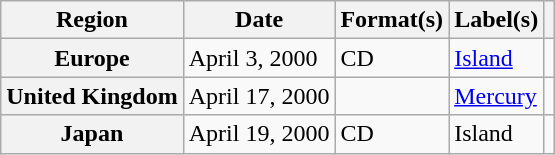<table class="wikitable plainrowheaders">
<tr>
<th scope="col">Region</th>
<th scope="col">Date</th>
<th scope="col">Format(s)</th>
<th scope="col">Label(s)</th>
<th scope="col"></th>
</tr>
<tr>
<th scope="row">Europe</th>
<td>April 3, 2000</td>
<td>CD</td>
<td><a href='#'>Island</a></td>
<td></td>
</tr>
<tr>
<th scope="row">United Kingdom</th>
<td>April 17, 2000</td>
<td></td>
<td><a href='#'>Mercury</a></td>
<td></td>
</tr>
<tr>
<th scope="row">Japan</th>
<td>April 19, 2000</td>
<td>CD</td>
<td>Island</td>
<td></td>
</tr>
</table>
